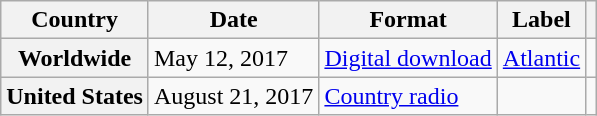<table class="wikitable plainrowheaders">
<tr>
<th>Country</th>
<th>Date</th>
<th>Format</th>
<th>Label</th>
<th></th>
</tr>
<tr>
<th scope="row">Worldwide</th>
<td>May 12, 2017</td>
<td><a href='#'>Digital download</a></td>
<td><a href='#'>Atlantic</a></td>
<td></td>
</tr>
<tr>
<th scope="row">United States</th>
<td>August 21, 2017</td>
<td><a href='#'>Country radio</a></td>
<td></td>
<td></td>
</tr>
</table>
